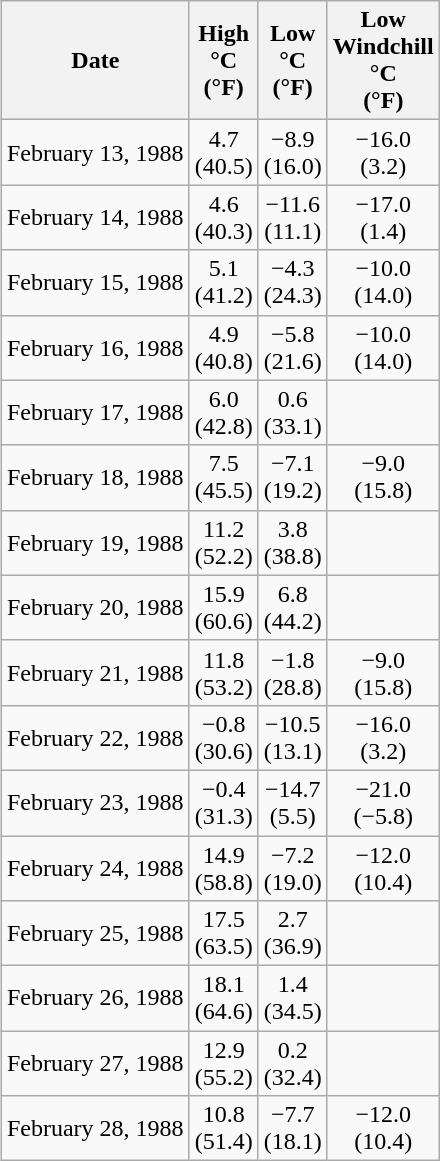<table class="wikitable mw-collapsible mw-collapsed" style="text-align:center;" align="right">
<tr style="text-align:left;">
<th>Date</th>
<th>High<br>°C<br>(°F)</th>
<th>Low<br>°C<br>(°F)</th>
<th>Low<br>Windchill<br>°C<br>(°F)</th>
</tr>
<tr style="vertical-align:middle;">
<td style="text-align:left;">February 13, 1988</td>
<td>4.7<br>(40.5)</td>
<td>−8.9<br>(16.0)</td>
<td>−16.0<br>(3.2)</td>
</tr>
<tr style="vertical-align:middle;">
<td style="text-align:left;">February 14, 1988</td>
<td>4.6<br>(40.3)</td>
<td>−11.6<br>(11.1)</td>
<td>−17.0<br>(1.4)</td>
</tr>
<tr style="vertical-align:middle;">
<td style="text-align:left;">February 15, 1988</td>
<td>5.1<br>(41.2)</td>
<td>−4.3<br>(24.3)</td>
<td>−10.0<br>(14.0)</td>
</tr>
<tr style="vertical-align:middle;">
<td style="text-align:left;">February 16, 1988</td>
<td>4.9<br>(40.8)</td>
<td>−5.8<br>(21.6)</td>
<td>−10.0<br>(14.0)</td>
</tr>
<tr style="vertical-align:middle;">
<td style="text-align:left;">February 17, 1988</td>
<td>6.0<br>(42.8)</td>
<td>0.6<br>(33.1)</td>
<td></td>
</tr>
<tr style="vertical-align:middle;">
<td style="text-align:left;">February 18, 1988</td>
<td>7.5<br>(45.5)</td>
<td>−7.1<br>(19.2)</td>
<td>−9.0<br>(15.8)</td>
</tr>
<tr style="vertical-align:middle;">
<td style="text-align:left;">February 19, 1988</td>
<td>11.2<br>(52.2)</td>
<td>3.8<br>(38.8)</td>
<td></td>
</tr>
<tr style="vertical-align:middle;">
<td style="text-align:left;">February 20, 1988</td>
<td>15.9<br>(60.6)</td>
<td>6.8<br>(44.2)</td>
<td></td>
</tr>
<tr style="vertical-align:middle;">
<td style="text-align:left;">February 21, 1988</td>
<td>11.8<br>(53.2)</td>
<td>−1.8<br>(28.8)</td>
<td>−9.0<br>(15.8)</td>
</tr>
<tr style="vertical-align:middle;">
<td style="text-align:left;">February 22, 1988</td>
<td>−0.8<br>(30.6)</td>
<td>−10.5<br>(13.1)</td>
<td>−16.0<br>(3.2)</td>
</tr>
<tr style="vertical-align:middle;">
<td style="text-align:left;">February 23, 1988</td>
<td>−0.4<br>(31.3)</td>
<td>−14.7<br>(5.5)</td>
<td>−21.0<br>(−5.8)</td>
</tr>
<tr style="vertical-align:middle;">
<td style="text-align:left;">February 24, 1988</td>
<td>14.9<br>(58.8)</td>
<td>−7.2<br>(19.0)</td>
<td>−12.0<br>(10.4)</td>
</tr>
<tr style="vertical-align:middle;">
<td style="text-align:left;">February 25, 1988</td>
<td>17.5<br>(63.5)</td>
<td>2.7<br>(36.9)</td>
<td></td>
</tr>
<tr style="vertical-align:middle;">
<td style="text-align:left;">February 26, 1988</td>
<td>18.1<br>(64.6)</td>
<td>1.4<br>(34.5)</td>
<td></td>
</tr>
<tr style="vertical-align:middle;">
<td style="text-align:left;">February 27, 1988</td>
<td>12.9<br>(55.2)</td>
<td>0.2<br>(32.4)</td>
<td></td>
</tr>
<tr style="vertical-align:middle;">
<td style="text-align:left;">February 28, 1988</td>
<td>10.8<br>(51.4)</td>
<td>−7.7<br>(18.1)</td>
<td>−12.0<br>(10.4)</td>
</tr>
</table>
